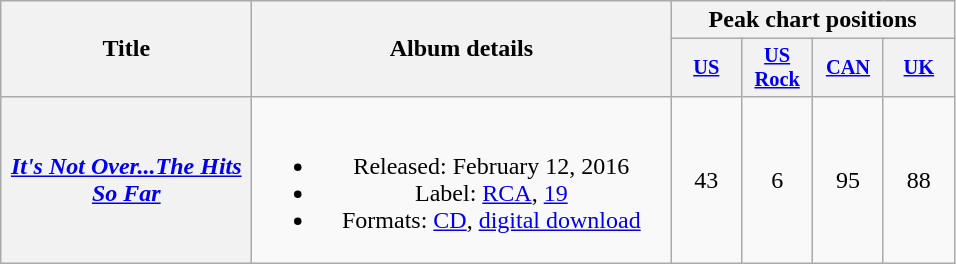<table class="wikitable plainrowheaders" style="text-align:center;" border="1">
<tr>
<th scope="col" rowspan="2" style="width:10em;">Title</th>
<th scope="col" rowspan="2" style="width:17em;">Album details</th>
<th scope="col" colspan="4">Peak chart positions</th>
</tr>
<tr>
<th scope="col" style="width:3em;font-size:85%;"><a href='#'>US</a><br></th>
<th scope="col" style="width:3em;font-size:85%;"><a href='#'>US<br>Rock</a><br></th>
<th scope="col" style="width:3em;font-size:85%;"><a href='#'>CAN</a><br></th>
<th scope="col" style="width:3em;font-size:85%;"><a href='#'>UK</a><br></th>
</tr>
<tr>
<th scope="row"><em><a href='#'>It's Not Over...The Hits So Far</a></em></th>
<td><br><ul><li>Released: February 12, 2016</li><li>Label: <a href='#'>RCA</a>, <a href='#'>19</a></li><li>Formats: <a href='#'>CD</a>, <a href='#'>digital download</a></li></ul></td>
<td>43</td>
<td>6</td>
<td>95</td>
<td>88</td>
</tr>
</table>
